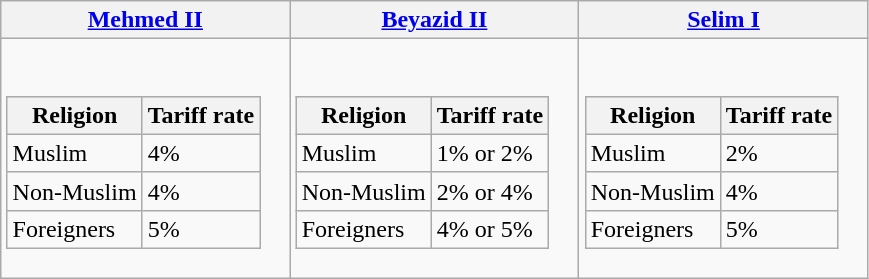<table class="wikitable">
<tr>
<th><a href='#'>Mehmed II</a></th>
<th><a href='#'>Beyazid II</a></th>
<th><a href='#'>Selim I</a></th>
</tr>
<tr>
<td><br><table class="wikitable">
<tr>
<th>Religion</th>
<th>Tariff rate</th>
</tr>
<tr>
<td>Muslim</td>
<td>4%</td>
</tr>
<tr>
<td>Non-Muslim</td>
<td>4%</td>
</tr>
<tr>
<td>Foreigners</td>
<td>5%</td>
</tr>
</table>
</td>
<td><br><table class="wikitable">
<tr>
<th>Religion</th>
<th>Tariff rate</th>
</tr>
<tr>
<td>Muslim</td>
<td>1% or 2%</td>
</tr>
<tr>
<td>Non-Muslim</td>
<td>2% or 4%</td>
</tr>
<tr>
<td>Foreigners</td>
<td>4% or 5%</td>
</tr>
</table>
</td>
<td><br><table class="wikitable">
<tr>
<th>Religion</th>
<th>Tariff rate</th>
</tr>
<tr>
<td>Muslim</td>
<td>2%</td>
</tr>
<tr>
<td>Non-Muslim</td>
<td>4%</td>
</tr>
<tr>
<td>Foreigners</td>
<td>5%</td>
</tr>
</table>
</td>
</tr>
</table>
